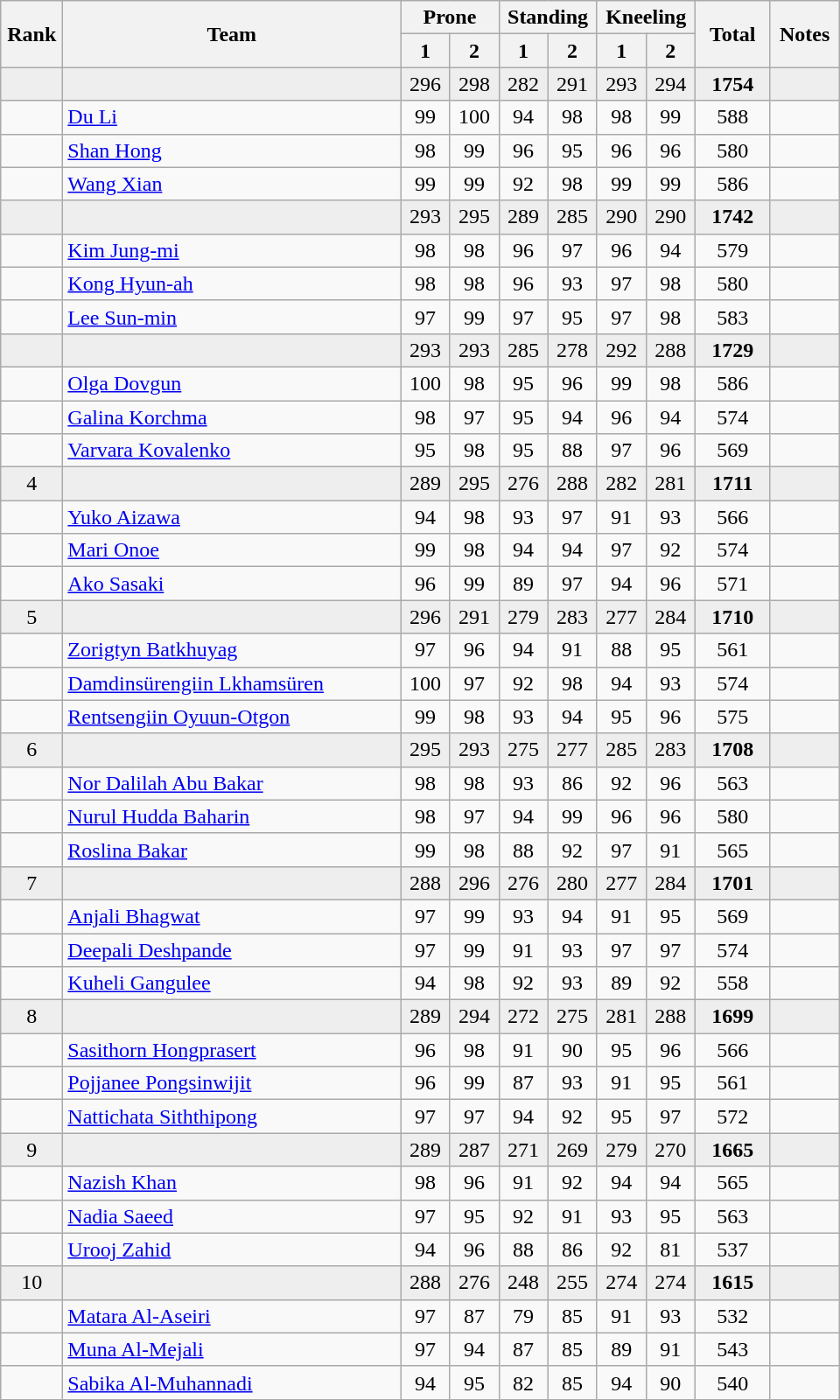<table class="wikitable" style="text-align:center">
<tr>
<th rowspan=2 width=40>Rank</th>
<th rowspan=2 width=250>Team</th>
<th colspan=2>Prone</th>
<th colspan=2>Standing</th>
<th colspan=2>Kneeling</th>
<th rowspan=2 width=50>Total</th>
<th rowspan=2 width=45>Notes</th>
</tr>
<tr>
<th width=30>1</th>
<th width=30>2</th>
<th width=30>1</th>
<th width=30>2</th>
<th width=30>1</th>
<th width=30>2</th>
</tr>
<tr bgcolor=eeeeee>
<td></td>
<td align=left></td>
<td>296</td>
<td>298</td>
<td>282</td>
<td>291</td>
<td>293</td>
<td>294</td>
<td><strong>1754</strong></td>
<td></td>
</tr>
<tr>
<td></td>
<td align=left><a href='#'>Du Li</a></td>
<td>99</td>
<td>100</td>
<td>94</td>
<td>98</td>
<td>98</td>
<td>99</td>
<td>588</td>
<td></td>
</tr>
<tr>
<td></td>
<td align=left><a href='#'>Shan Hong</a></td>
<td>98</td>
<td>99</td>
<td>96</td>
<td>95</td>
<td>96</td>
<td>96</td>
<td>580</td>
<td></td>
</tr>
<tr>
<td></td>
<td align=left><a href='#'>Wang Xian</a></td>
<td>99</td>
<td>99</td>
<td>92</td>
<td>98</td>
<td>99</td>
<td>99</td>
<td>586</td>
<td></td>
</tr>
<tr bgcolor=eeeeee>
<td></td>
<td align=left></td>
<td>293</td>
<td>295</td>
<td>289</td>
<td>285</td>
<td>290</td>
<td>290</td>
<td><strong>1742</strong></td>
<td></td>
</tr>
<tr>
<td></td>
<td align=left><a href='#'>Kim Jung-mi</a></td>
<td>98</td>
<td>98</td>
<td>96</td>
<td>97</td>
<td>96</td>
<td>94</td>
<td>579</td>
<td></td>
</tr>
<tr>
<td></td>
<td align=left><a href='#'>Kong Hyun-ah</a></td>
<td>98</td>
<td>98</td>
<td>96</td>
<td>93</td>
<td>97</td>
<td>98</td>
<td>580</td>
<td></td>
</tr>
<tr>
<td></td>
<td align=left><a href='#'>Lee Sun-min</a></td>
<td>97</td>
<td>99</td>
<td>97</td>
<td>95</td>
<td>97</td>
<td>98</td>
<td>583</td>
<td></td>
</tr>
<tr bgcolor=eeeeee>
<td></td>
<td align=left></td>
<td>293</td>
<td>293</td>
<td>285</td>
<td>278</td>
<td>292</td>
<td>288</td>
<td><strong>1729</strong></td>
<td></td>
</tr>
<tr>
<td></td>
<td align=left><a href='#'>Olga Dovgun</a></td>
<td>100</td>
<td>98</td>
<td>95</td>
<td>96</td>
<td>99</td>
<td>98</td>
<td>586</td>
<td></td>
</tr>
<tr>
<td></td>
<td align=left><a href='#'>Galina Korchma</a></td>
<td>98</td>
<td>97</td>
<td>95</td>
<td>94</td>
<td>96</td>
<td>94</td>
<td>574</td>
<td></td>
</tr>
<tr>
<td></td>
<td align=left><a href='#'>Varvara Kovalenko</a></td>
<td>95</td>
<td>98</td>
<td>95</td>
<td>88</td>
<td>97</td>
<td>96</td>
<td>569</td>
<td></td>
</tr>
<tr bgcolor=eeeeee>
<td>4</td>
<td align=left></td>
<td>289</td>
<td>295</td>
<td>276</td>
<td>288</td>
<td>282</td>
<td>281</td>
<td><strong>1711</strong></td>
<td></td>
</tr>
<tr>
<td></td>
<td align=left><a href='#'>Yuko Aizawa</a></td>
<td>94</td>
<td>98</td>
<td>93</td>
<td>97</td>
<td>91</td>
<td>93</td>
<td>566</td>
<td></td>
</tr>
<tr>
<td></td>
<td align=left><a href='#'>Mari Onoe</a></td>
<td>99</td>
<td>98</td>
<td>94</td>
<td>94</td>
<td>97</td>
<td>92</td>
<td>574</td>
<td></td>
</tr>
<tr>
<td></td>
<td align=left><a href='#'>Ako Sasaki</a></td>
<td>96</td>
<td>99</td>
<td>89</td>
<td>97</td>
<td>94</td>
<td>96</td>
<td>571</td>
<td></td>
</tr>
<tr bgcolor=eeeeee>
<td>5</td>
<td align=left></td>
<td>296</td>
<td>291</td>
<td>279</td>
<td>283</td>
<td>277</td>
<td>284</td>
<td><strong>1710</strong></td>
<td></td>
</tr>
<tr>
<td></td>
<td align=left><a href='#'>Zorigtyn Batkhuyag</a></td>
<td>97</td>
<td>96</td>
<td>94</td>
<td>91</td>
<td>88</td>
<td>95</td>
<td>561</td>
<td></td>
</tr>
<tr>
<td></td>
<td align=left><a href='#'>Damdinsürengiin Lkhamsüren</a></td>
<td>100</td>
<td>97</td>
<td>92</td>
<td>98</td>
<td>94</td>
<td>93</td>
<td>574</td>
<td></td>
</tr>
<tr>
<td></td>
<td align=left><a href='#'>Rentsengiin Oyuun-Otgon</a></td>
<td>99</td>
<td>98</td>
<td>93</td>
<td>94</td>
<td>95</td>
<td>96</td>
<td>575</td>
<td></td>
</tr>
<tr bgcolor=eeeeee>
<td>6</td>
<td align=left></td>
<td>295</td>
<td>293</td>
<td>275</td>
<td>277</td>
<td>285</td>
<td>283</td>
<td><strong>1708</strong></td>
<td></td>
</tr>
<tr>
<td></td>
<td align=left><a href='#'>Nor Dalilah Abu Bakar</a></td>
<td>98</td>
<td>98</td>
<td>93</td>
<td>86</td>
<td>92</td>
<td>96</td>
<td>563</td>
<td></td>
</tr>
<tr>
<td></td>
<td align=left><a href='#'>Nurul Hudda Baharin</a></td>
<td>98</td>
<td>97</td>
<td>94</td>
<td>99</td>
<td>96</td>
<td>96</td>
<td>580</td>
<td></td>
</tr>
<tr>
<td></td>
<td align=left><a href='#'>Roslina Bakar</a></td>
<td>99</td>
<td>98</td>
<td>88</td>
<td>92</td>
<td>97</td>
<td>91</td>
<td>565</td>
<td></td>
</tr>
<tr bgcolor=eeeeee>
<td>7</td>
<td align=left></td>
<td>288</td>
<td>296</td>
<td>276</td>
<td>280</td>
<td>277</td>
<td>284</td>
<td><strong>1701</strong></td>
<td></td>
</tr>
<tr>
<td></td>
<td align=left><a href='#'>Anjali Bhagwat</a></td>
<td>97</td>
<td>99</td>
<td>93</td>
<td>94</td>
<td>91</td>
<td>95</td>
<td>569</td>
<td></td>
</tr>
<tr>
<td></td>
<td align=left><a href='#'>Deepali Deshpande</a></td>
<td>97</td>
<td>99</td>
<td>91</td>
<td>93</td>
<td>97</td>
<td>97</td>
<td>574</td>
<td></td>
</tr>
<tr>
<td></td>
<td align=left><a href='#'>Kuheli Gangulee</a></td>
<td>94</td>
<td>98</td>
<td>92</td>
<td>93</td>
<td>89</td>
<td>92</td>
<td>558</td>
<td></td>
</tr>
<tr bgcolor=eeeeee>
<td>8</td>
<td align=left></td>
<td>289</td>
<td>294</td>
<td>272</td>
<td>275</td>
<td>281</td>
<td>288</td>
<td><strong>1699</strong></td>
<td></td>
</tr>
<tr>
<td></td>
<td align=left><a href='#'>Sasithorn Hongprasert</a></td>
<td>96</td>
<td>98</td>
<td>91</td>
<td>90</td>
<td>95</td>
<td>96</td>
<td>566</td>
<td></td>
</tr>
<tr>
<td></td>
<td align=left><a href='#'>Pojjanee Pongsinwijit</a></td>
<td>96</td>
<td>99</td>
<td>87</td>
<td>93</td>
<td>91</td>
<td>95</td>
<td>561</td>
<td></td>
</tr>
<tr>
<td></td>
<td align=left><a href='#'>Nattichata Siththipong</a></td>
<td>97</td>
<td>97</td>
<td>94</td>
<td>92</td>
<td>95</td>
<td>97</td>
<td>572</td>
<td></td>
</tr>
<tr bgcolor=eeeeee>
<td>9</td>
<td align=left></td>
<td>289</td>
<td>287</td>
<td>271</td>
<td>269</td>
<td>279</td>
<td>270</td>
<td><strong>1665</strong></td>
<td></td>
</tr>
<tr>
<td></td>
<td align=left><a href='#'>Nazish Khan</a></td>
<td>98</td>
<td>96</td>
<td>91</td>
<td>92</td>
<td>94</td>
<td>94</td>
<td>565</td>
<td></td>
</tr>
<tr>
<td></td>
<td align=left><a href='#'>Nadia Saeed</a></td>
<td>97</td>
<td>95</td>
<td>92</td>
<td>91</td>
<td>93</td>
<td>95</td>
<td>563</td>
<td></td>
</tr>
<tr>
<td></td>
<td align=left><a href='#'>Urooj Zahid</a></td>
<td>94</td>
<td>96</td>
<td>88</td>
<td>86</td>
<td>92</td>
<td>81</td>
<td>537</td>
<td></td>
</tr>
<tr bgcolor=eeeeee>
<td>10</td>
<td align=left></td>
<td>288</td>
<td>276</td>
<td>248</td>
<td>255</td>
<td>274</td>
<td>274</td>
<td><strong>1615</strong></td>
<td></td>
</tr>
<tr>
<td></td>
<td align=left><a href='#'>Matara Al-Aseiri</a></td>
<td>97</td>
<td>87</td>
<td>79</td>
<td>85</td>
<td>91</td>
<td>93</td>
<td>532</td>
<td></td>
</tr>
<tr>
<td></td>
<td align=left><a href='#'>Muna Al-Mejali</a></td>
<td>97</td>
<td>94</td>
<td>87</td>
<td>85</td>
<td>89</td>
<td>91</td>
<td>543</td>
<td></td>
</tr>
<tr>
<td></td>
<td align=left><a href='#'>Sabika Al-Muhannadi</a></td>
<td>94</td>
<td>95</td>
<td>82</td>
<td>85</td>
<td>94</td>
<td>90</td>
<td>540</td>
<td></td>
</tr>
</table>
